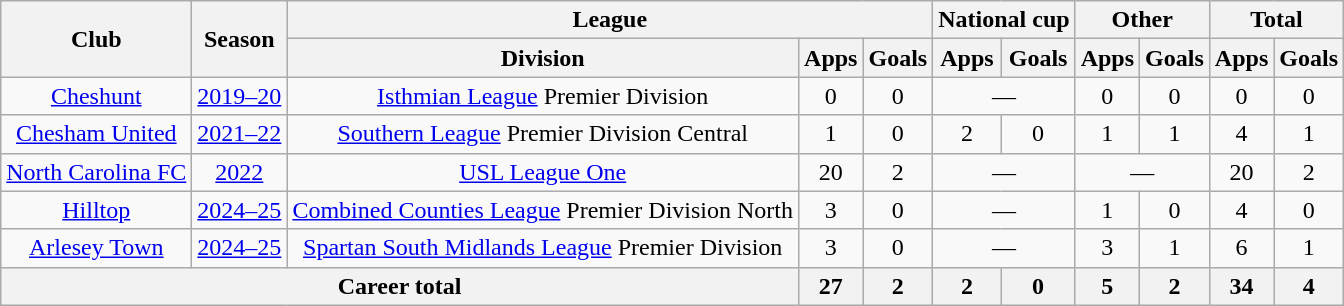<table class="wikitable" style="text-align: center;">
<tr>
<th rowspan="2">Club</th>
<th rowspan="2">Season</th>
<th colspan="3">League</th>
<th colspan="2">National cup</th>
<th colspan="2">Other</th>
<th colspan="2">Total</th>
</tr>
<tr>
<th>Division</th>
<th>Apps</th>
<th>Goals</th>
<th>Apps</th>
<th>Goals</th>
<th>Apps</th>
<th>Goals</th>
<th>Apps</th>
<th>Goals</th>
</tr>
<tr>
<td><a href='#'>Cheshunt</a></td>
<td><a href='#'>2019–20</a></td>
<td><a href='#'>Isthmian League</a> Premier Division</td>
<td>0</td>
<td>0</td>
<td colspan="2">—</td>
<td>0</td>
<td>0</td>
<td>0</td>
<td>0</td>
</tr>
<tr>
<td><a href='#'>Chesham United</a></td>
<td><a href='#'>2021–22</a></td>
<td><a href='#'>Southern League</a> Premier Division Central</td>
<td>1</td>
<td>0</td>
<td>2</td>
<td>0</td>
<td>1</td>
<td>1</td>
<td>4</td>
<td>1</td>
</tr>
<tr>
<td><a href='#'>North Carolina FC</a></td>
<td><a href='#'>2022</a></td>
<td><a href='#'>USL League One</a></td>
<td>20</td>
<td>2</td>
<td colspan="2">—</td>
<td colspan="2">—</td>
<td>20</td>
<td>2</td>
</tr>
<tr>
<td><a href='#'>Hilltop</a></td>
<td><a href='#'>2024–25</a></td>
<td><a href='#'>Combined Counties League</a> Premier Division North</td>
<td>3</td>
<td>0</td>
<td colspan="2">—</td>
<td>1</td>
<td>0</td>
<td>4</td>
<td>0</td>
</tr>
<tr>
<td><a href='#'>Arlesey Town</a></td>
<td><a href='#'>2024–25</a></td>
<td><a href='#'>Spartan South Midlands League</a> Premier Division</td>
<td>3</td>
<td>0</td>
<td colspan="2">—</td>
<td>3</td>
<td>1</td>
<td>6</td>
<td>1</td>
</tr>
<tr>
<th colspan="3">Career total</th>
<th>27</th>
<th>2</th>
<th>2</th>
<th>0</th>
<th>5</th>
<th>2</th>
<th>34</th>
<th>4</th>
</tr>
</table>
